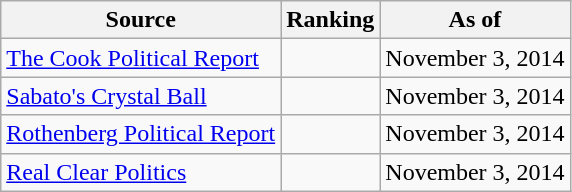<table class="wikitable" style="text-align:center">
<tr>
<th>Source</th>
<th>Ranking</th>
<th>As of</th>
</tr>
<tr>
<td align=left><a href='#'>The Cook Political Report</a></td>
<td></td>
<td>November 3, 2014</td>
</tr>
<tr>
<td align=left><a href='#'>Sabato's Crystal Ball</a></td>
<td></td>
<td>November 3, 2014</td>
</tr>
<tr>
<td align=left><a href='#'>Rothenberg Political Report</a></td>
<td></td>
<td>November 3, 2014</td>
</tr>
<tr>
<td align=left><a href='#'>Real Clear Politics</a></td>
<td></td>
<td>November 3, 2014</td>
</tr>
</table>
